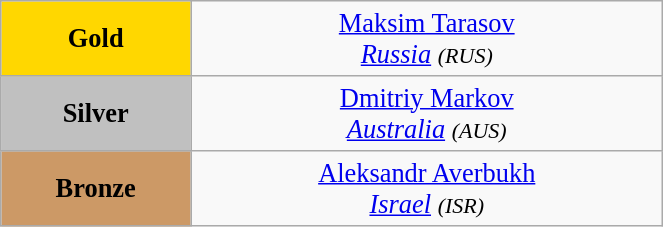<table class="wikitable" style=" text-align:center; font-size:110%;" width="35%">
<tr>
<td bgcolor="gold"><strong>Gold</strong></td>
<td> <a href='#'>Maksim Tarasov</a><br><em><a href='#'>Russia</a> <small>(RUS)</small></em></td>
</tr>
<tr>
<td bgcolor="silver"><strong>Silver</strong></td>
<td> <a href='#'>Dmitriy Markov</a><br><em><a href='#'>Australia</a> <small>(AUS)</small></em></td>
</tr>
<tr>
<td bgcolor="CC9966"><strong>Bronze</strong></td>
<td> <a href='#'>Aleksandr Averbukh</a><br><em><a href='#'>Israel</a> <small>(ISR)</small></em></td>
</tr>
</table>
